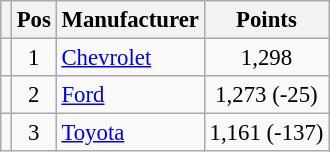<table class="wikitable" style="font-size: 95%;">
<tr>
<th></th>
<th>Pos</th>
<th>Manufacturer</th>
<th>Points</th>
</tr>
<tr>
<td align="left"></td>
<td style="text-align:center;">1</td>
<td><a href='#'>Chevrolet</a></td>
<td style="text-align:center;">1,298</td>
</tr>
<tr>
<td align="left"></td>
<td style="text-align:center;">2</td>
<td><a href='#'>Ford</a></td>
<td style="text-align:center;">1,273 (-25)</td>
</tr>
<tr>
<td align="left"></td>
<td style="text-align:center;">3</td>
<td><a href='#'>Toyota</a></td>
<td style="text-align:center;">1,161 (-137)</td>
</tr>
</table>
